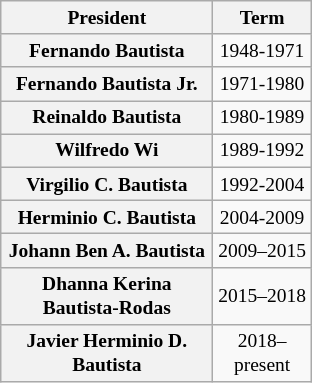<table class="wikitable plainrowheaders floatright" style="width:16em; font-size:small; text-align:center;">
<tr>
<th scope="col">President</th>
<th scope="col">Term</th>
</tr>
<tr>
<th scope="row">Fernando Bautista</th>
<td>1948-1971</td>
</tr>
<tr>
<th scope="row">Fernando Bautista Jr.</th>
<td>1971-1980</td>
</tr>
<tr>
<th scope="row">Reinaldo Bautista</th>
<td>1980-1989</td>
</tr>
<tr>
<th scope="row">Wilfredo Wi</th>
<td>1989-1992</td>
</tr>
<tr>
<th scope="row">Virgilio C. Bautista</th>
<td>1992-2004</td>
</tr>
<tr>
<th scope="row">Herminio C. Bautista</th>
<td>2004-2009</td>
</tr>
<tr>
<th scope="row">Johann Ben A. Bautista</th>
<td>2009–2015</td>
</tr>
<tr>
<th scope="row">Dhanna Kerina Bautista-Rodas</th>
<td>2015–2018</td>
</tr>
<tr>
<th scope="row">Javier Herminio D. Bautista</th>
<td>2018–present</td>
</tr>
</table>
